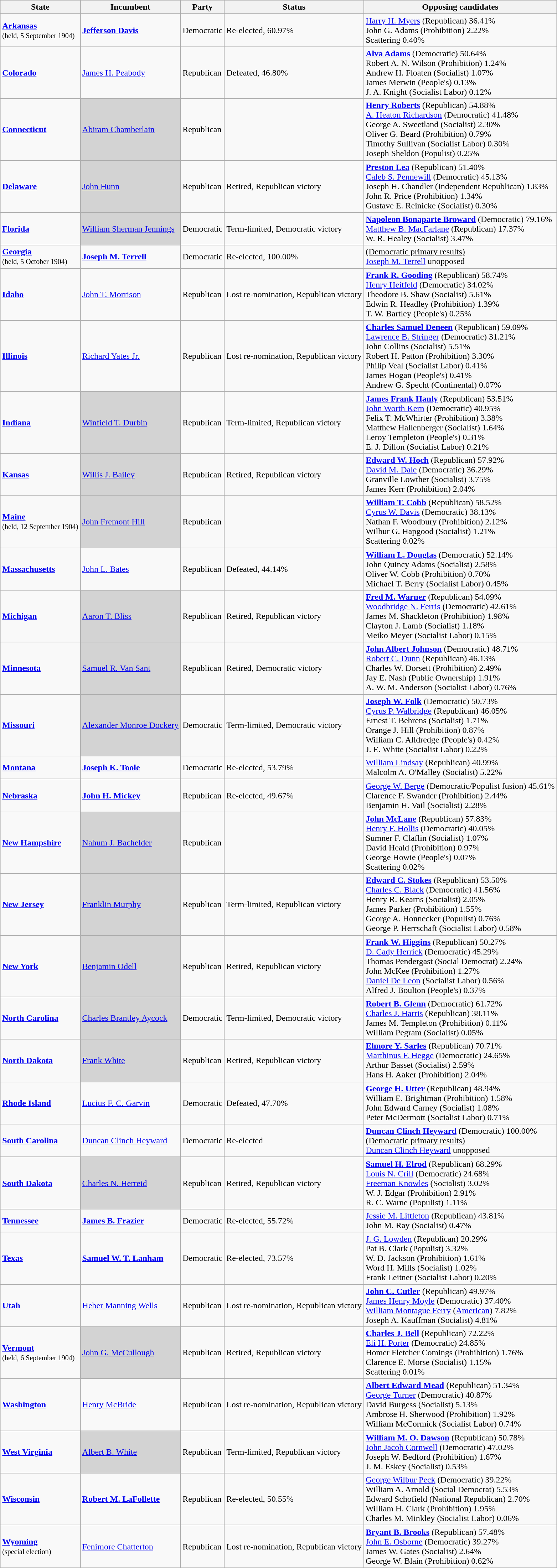<table class="wikitable">
<tr>
<th>State</th>
<th>Incumbent</th>
<th>Party</th>
<th>Status</th>
<th>Opposing candidates</th>
</tr>
<tr>
<td><strong><a href='#'>Arkansas</a></strong><br><small>(held, 5 September 1904)</small></td>
<td><strong><a href='#'>Jefferson Davis</a></strong></td>
<td>Democratic</td>
<td>Re-elected, 60.97%</td>
<td><a href='#'>Harry H. Myers</a> (Republican) 36.41%<br>John G. Adams (Prohibition) 2.22%<br>Scattering 0.40%<br></td>
</tr>
<tr>
<td><strong><a href='#'>Colorado</a></strong></td>
<td><a href='#'>James H. Peabody</a></td>
<td>Republican</td>
<td>Defeated, 46.80%</td>
<td><strong><a href='#'>Alva Adams</a></strong> (Democratic) 50.64%<br>Robert A. N. Wilson (Prohibition) 1.24%<br>Andrew H. Floaten (Socialist) 1.07%<br>James Merwin (People's) 0.13%<br>J. A. Knight (Socialist Labor) 0.12%<br></td>
</tr>
<tr>
<td><strong><a href='#'>Connecticut</a></strong></td>
<td style="background:lightgrey;"><a href='#'>Abiram Chamberlain</a></td>
<td>Republican</td>
<td></td>
<td><strong><a href='#'>Henry Roberts</a></strong> (Republican) 54.88%<br><a href='#'>A. Heaton Richardson</a> (Democratic) 41.48%<br>George A. Sweetland (Socialist) 2.30%<br>Oliver G. Beard (Prohibition) 0.79%<br>Timothy Sullivan (Socialist Labor) 0.30%<br>Joseph Sheldon (Populist) 0.25%<br></td>
</tr>
<tr>
<td><strong><a href='#'>Delaware</a></strong></td>
<td style="background:lightgrey;"><a href='#'>John Hunn</a></td>
<td>Republican</td>
<td>Retired, Republican victory</td>
<td><strong><a href='#'>Preston Lea</a></strong> (Republican) 51.40%<br><a href='#'>Caleb S. Pennewill</a> (Democratic) 45.13%<br>Joseph H. Chandler (Independent Republican) 1.83%<br>John R. Price (Prohibition) 1.34%<br>Gustave E. Reinicke (Socialist) 0.30%<br></td>
</tr>
<tr>
<td><strong><a href='#'>Florida</a></strong></td>
<td style="background:lightgrey;"><a href='#'>William Sherman Jennings</a></td>
<td>Democratic</td>
<td>Term-limited, Democratic victory</td>
<td><strong><a href='#'>Napoleon Bonaparte Broward</a></strong> (Democratic) 79.16%<br><a href='#'>Matthew B. MacFarlane</a> (Republican) 17.37%<br>W. R. Healey (Socialist) 3.47%<br></td>
</tr>
<tr>
<td><strong><a href='#'>Georgia</a></strong><br><small>(held, 5 October 1904)</small></td>
<td><strong><a href='#'>Joseph M. Terrell</a></strong></td>
<td>Democratic</td>
<td>Re-elected, 100.00%</td>
<td><u>(Democratic primary results)</u><br><a href='#'>Joseph M. Terrell</a> unopposed<br></td>
</tr>
<tr>
<td><strong><a href='#'>Idaho</a></strong></td>
<td><a href='#'>John T. Morrison</a></td>
<td>Republican</td>
<td>Lost re-nomination, Republican victory</td>
<td><strong><a href='#'>Frank R. Gooding</a></strong> (Republican) 58.74%<br><a href='#'>Henry Heitfeld</a> (Democratic) 34.02%<br>Theodore B. Shaw (Socialist) 5.61%<br>Edwin R. Headley (Prohibition) 1.39%<br>T. W. Bartley (People's) 0.25%<br></td>
</tr>
<tr>
<td><strong><a href='#'>Illinois</a></strong></td>
<td><a href='#'>Richard Yates Jr.</a></td>
<td>Republican</td>
<td>Lost re-nomination, Republican victory</td>
<td><strong><a href='#'>Charles Samuel Deneen</a></strong> (Republican) 59.09%<br><a href='#'>Lawrence B. Stringer</a> (Democratic) 31.21%<br>John Collins (Socialist) 5.51%<br>Robert H. Patton (Prohibition) 3.30%<br>Philip Veal (Socialist Labor) 0.41%<br>James Hogan (People's) 0.41%<br>Andrew G. Specht (Continental) 0.07%<br></td>
</tr>
<tr>
<td><strong><a href='#'>Indiana</a></strong></td>
<td style="background:lightgrey;"><a href='#'>Winfield T. Durbin</a></td>
<td>Republican</td>
<td>Term-limited, Republican victory</td>
<td><strong><a href='#'>James Frank Hanly</a></strong> (Republican) 53.51%<br><a href='#'>John Worth Kern</a> (Democratic) 40.95%<br>Felix T. McWhirter (Prohibition) 3.38%<br>Matthew Hallenberger (Socialist) 1.64%<br>Leroy Templeton (People's) 0.31%<br>E. J. Dillon (Socialist Labor) 0.21%<br></td>
</tr>
<tr>
<td><strong><a href='#'>Kansas</a></strong></td>
<td style="background:lightgrey;"><a href='#'>Willis J. Bailey</a></td>
<td>Republican</td>
<td>Retired, Republican victory</td>
<td><strong><a href='#'>Edward W. Hoch</a></strong> (Republican) 57.92%<br><a href='#'>David M. Dale</a> (Democratic) 36.29%<br>Granville Lowther (Socialist) 3.75%<br>James Kerr (Prohibition) 2.04%<br></td>
</tr>
<tr>
<td><strong><a href='#'>Maine</a></strong><br><small>(held, 12 September 1904)</small></td>
<td style="background:lightgrey;"><a href='#'>John Fremont Hill</a></td>
<td>Republican</td>
<td></td>
<td><strong><a href='#'>William T. Cobb</a></strong> (Republican) 58.52%<br><a href='#'>Cyrus W. Davis</a> (Democratic) 38.13%<br>Nathan F. Woodbury (Prohibition) 2.12%<br>Wilbur G. Hapgood (Socialist) 1.21%<br>Scattering 0.02%<br></td>
</tr>
<tr>
<td><strong><a href='#'>Massachusetts</a></strong></td>
<td><a href='#'>John L. Bates</a></td>
<td>Republican</td>
<td>Defeated, 44.14%</td>
<td><strong><a href='#'>William L. Douglas</a></strong> (Democratic) 52.14%<br>John Quincy Adams (Socialist) 2.58%<br>Oliver W. Cobb (Prohibition) 0.70%<br>Michael T. Berry (Socialist Labor) 0.45%<br></td>
</tr>
<tr>
<td><strong><a href='#'>Michigan</a></strong></td>
<td style="background:lightgrey;"><a href='#'>Aaron T. Bliss</a></td>
<td>Republican</td>
<td>Retired, Republican victory</td>
<td><strong><a href='#'>Fred M. Warner</a></strong> (Republican) 54.09%<br><a href='#'>Woodbridge N. Ferris</a> (Democratic) 42.61%<br>James M. Shackleton (Prohibition) 1.98%<br>Clayton J. Lamb (Socialist) 1.18%<br>Meiko Meyer (Socialist Labor) 0.15%<br></td>
</tr>
<tr>
<td><strong><a href='#'>Minnesota</a></strong></td>
<td style="background:lightgrey;"><a href='#'>Samuel R. Van Sant</a></td>
<td>Republican</td>
<td>Retired, Democratic victory</td>
<td><strong><a href='#'>John Albert Johnson</a></strong> (Democratic) 48.71%<br><a href='#'>Robert C. Dunn</a> (Republican) 46.13%<br>Charles W. Dorsett (Prohibition) 2.49%<br>Jay E. Nash (Public Ownership) 1.91%<br>A. W. M. Anderson (Socialist Labor) 0.76%<br></td>
</tr>
<tr>
<td><strong><a href='#'>Missouri</a></strong></td>
<td style="background:lightgrey;"><a href='#'>Alexander Monroe Dockery</a></td>
<td>Democratic</td>
<td>Term-limited, Democratic victory</td>
<td><strong><a href='#'>Joseph W. Folk</a></strong> (Democratic) 50.73%<br><a href='#'>Cyrus P. Walbridge</a> (Republican) 46.05%<br>Ernest T. Behrens (Socialist) 1.71%<br>Orange J. Hill (Prohibition) 0.87%<br>William C. Alldredge (People's) 0.42%<br>J. E. White (Socialist Labor) 0.22%<br></td>
</tr>
<tr>
<td><strong><a href='#'>Montana</a></strong></td>
<td><strong><a href='#'>Joseph K. Toole</a></strong></td>
<td>Democratic</td>
<td>Re-elected, 53.79%</td>
<td><a href='#'>William Lindsay</a> (Republican) 40.99%<br>Malcolm A. O'Malley (Socialist) 5.22%<br></td>
</tr>
<tr>
<td><strong><a href='#'>Nebraska</a></strong></td>
<td><strong><a href='#'>John H. Mickey</a></strong></td>
<td>Republican</td>
<td>Re-elected, 49.67%</td>
<td><a href='#'>George W. Berge</a> (Democratic/Populist fusion) 45.61%<br>Clarence F. Swander (Prohibition) 2.44%<br>Benjamin H. Vail (Socialist) 2.28%<br></td>
</tr>
<tr>
<td><strong><a href='#'>New Hampshire</a></strong></td>
<td style="background:lightgrey;"><a href='#'>Nahum J. Bachelder</a></td>
<td>Republican</td>
<td></td>
<td><strong><a href='#'>John McLane</a></strong> (Republican) 57.83%<br><a href='#'>Henry F. Hollis</a> (Democratic) 40.05%<br>Sumner F. Claflin (Socialist) 1.07%<br>David Heald (Prohibition) 0.97%<br>George Howie (People's) 0.07%<br>Scattering 0.02%<br></td>
</tr>
<tr>
<td><strong><a href='#'>New Jersey</a></strong></td>
<td style="background:lightgrey;"><a href='#'>Franklin Murphy</a></td>
<td>Republican</td>
<td>Term-limited, Republican victory</td>
<td><strong><a href='#'>Edward C. Stokes</a></strong> (Republican) 53.50%<br><a href='#'>Charles C. Black</a> (Democratic) 41.56%<br>Henry R. Kearns (Socialist) 2.05%<br>James Parker (Prohibition) 1.55%<br>George A. Honnecker (Populist) 0.76%<br>George P. Herrschaft (Socialist Labor) 0.58%<br></td>
</tr>
<tr>
<td><strong><a href='#'>New York</a></strong></td>
<td style="background:lightgrey;"><a href='#'>Benjamin Odell</a></td>
<td>Republican</td>
<td>Retired, Republican victory</td>
<td><strong><a href='#'>Frank W. Higgins</a></strong> (Republican) 50.27%<br><a href='#'>D. Cady Herrick</a> (Democratic) 45.29%<br>Thomas Pendergast (Social Democrat) 2.24%<br>John McKee (Prohibition) 1.27%<br><a href='#'>Daniel De Leon</a> (Socialist Labor) 0.56%<br>Alfred J. Boulton (People's) 0.37%<br></td>
</tr>
<tr>
<td><strong><a href='#'>North Carolina</a></strong></td>
<td style="background:lightgrey;"><a href='#'>Charles Brantley Aycock</a></td>
<td>Democratic</td>
<td>Term-limited, Democratic victory</td>
<td><strong><a href='#'>Robert B. Glenn</a></strong> (Democratic) 61.72%<br><a href='#'>Charles J. Harris</a> (Republican) 38.11%<br>James M. Templeton (Prohibition) 0.11%<br>William Pegram (Socialist) 0.05%<br></td>
</tr>
<tr>
<td><strong><a href='#'>North Dakota</a></strong></td>
<td style="background:lightgrey;"><a href='#'>Frank White</a></td>
<td>Republican</td>
<td>Retired, Republican victory</td>
<td><strong><a href='#'>Elmore Y. Sarles</a></strong> (Republican) 70.71%<br><a href='#'>Marthinus F. Hegge</a> (Democratic) 24.65%<br>Arthur Basset (Socialist) 2.59%<br>Hans H. Aaker (Prohibition) 2.04%<br></td>
</tr>
<tr>
<td><strong><a href='#'>Rhode Island</a></strong></td>
<td><a href='#'>Lucius F. C. Garvin</a></td>
<td>Democratic</td>
<td>Defeated, 47.70%</td>
<td><strong><a href='#'>George H. Utter</a></strong> (Republican) 48.94%<br>William E. Brightman (Prohibition) 1.58%<br>John Edward Carney (Socialist) 1.08%<br>Peter McDermott (Socialist Labor) 0.71%<br></td>
</tr>
<tr>
<td><strong><a href='#'>South Carolina</a></strong></td>
<td><a href='#'>Duncan Clinch Heyward</a></td>
<td>Democratic</td>
<td>Re-elected</td>
<td><strong><a href='#'>Duncan Clinch Heyward</a></strong> (Democratic) 100.00%<br><u>(Democratic primary results)</u><br><a href='#'>Duncan Clinch Heyward</a> unopposed<br></td>
</tr>
<tr>
<td><strong><a href='#'>South Dakota</a></strong></td>
<td style="background:lightgrey;"><a href='#'>Charles N. Herreid</a></td>
<td>Republican</td>
<td>Retired, Republican victory</td>
<td><strong><a href='#'>Samuel H. Elrod</a></strong> (Republican) 68.29%<br><a href='#'>Louis N. Crill</a> (Democratic) 24.68%<br><a href='#'>Freeman Knowles</a> (Socialist) 3.02%<br>W. J. Edgar (Prohibition) 2.91%<br>R. C. Warne (Populist) 1.11%<br></td>
</tr>
<tr>
<td><strong><a href='#'>Tennessee</a></strong></td>
<td><strong><a href='#'>James B. Frazier</a></strong></td>
<td>Democratic</td>
<td>Re-elected, 55.72%</td>
<td><a href='#'>Jessie M. Littleton</a> (Republican) 43.81%<br>John M. Ray (Socialist) 0.47%<br></td>
</tr>
<tr>
<td><strong><a href='#'>Texas</a></strong></td>
<td><strong><a href='#'>Samuel W. T. Lanham</a></strong></td>
<td>Democratic</td>
<td>Re-elected, 73.57%</td>
<td><a href='#'>J. G. Lowden</a> (Republican) 20.29%<br>Pat B. Clark (Populist) 3.32%<br>W. D. Jackson (Prohibition) 1.61%<br>Word H. Mills (Socialist) 1.02%<br>Frank Leitner (Socialist Labor) 0.20%<br></td>
</tr>
<tr>
<td><strong><a href='#'>Utah</a></strong></td>
<td><a href='#'>Heber Manning Wells</a></td>
<td>Republican</td>
<td>Lost re-nomination, Republican victory</td>
<td><strong><a href='#'>John C. Cutler</a></strong> (Republican) 49.97%<br><a href='#'>James Henry Moyle</a> (Democratic) 37.40%<br><a href='#'>William Montague Ferry</a> (<a href='#'>American</a>) 7.82%<br>Joseph A. Kauffman (Socialist) 4.81%<br></td>
</tr>
<tr>
<td><strong><a href='#'>Vermont</a></strong><br><small>(held, 6 September 1904)</small></td>
<td style="background:lightgrey;"><a href='#'>John G. McCullough</a></td>
<td>Republican</td>
<td>Retired, Republican victory</td>
<td><strong><a href='#'>Charles J. Bell</a></strong> (Republican) 72.22%<br><a href='#'>Eli H. Porter</a> (Democratic) 24.85%<br>Homer Fletcher Comings (Prohibition) 1.76%<br>Clarence E. Morse (Socialist) 1.15%<br>Scattering 0.01%<br></td>
</tr>
<tr>
<td><strong><a href='#'>Washington</a></strong></td>
<td><a href='#'>Henry McBride</a></td>
<td>Republican</td>
<td>Lost re-nomination, Republican victory</td>
<td><strong><a href='#'>Albert Edward Mead</a></strong> (Republican) 51.34%<br><a href='#'>George Turner</a> (Democratic) 40.87%<br>David Burgess (Socialist) 5.13%<br>Ambrose H. Sherwood (Prohibition) 1.92%<br>William McCormick (Socialist Labor) 0.74%<br></td>
</tr>
<tr>
<td><strong><a href='#'>West Virginia</a></strong></td>
<td style="background:lightgrey;"><a href='#'>Albert B. White</a></td>
<td>Republican</td>
<td>Term-limited, Republican victory</td>
<td><strong><a href='#'>William M. O. Dawson</a></strong> (Republican) 50.78%<br><a href='#'>John Jacob Cornwell</a> (Democratic) 47.02%<br>Joseph W. Bedford (Prohibition) 1.67%<br>J. M. Eskey (Socialist) 0.53%<br></td>
</tr>
<tr>
<td><strong><a href='#'>Wisconsin</a></strong></td>
<td><strong><a href='#'>Robert M. LaFollette</a></strong></td>
<td>Republican</td>
<td>Re-elected, 50.55%</td>
<td><a href='#'>George Wilbur Peck</a> (Democratic) 39.22%<br>William A. Arnold (Social Democrat) 5.53%<br>Edward Schofield (National Republican) 2.70%<br>William H. Clark (Prohibition) 1.95%<br>Charles M. Minkley (Socialist Labor) 0.06%<br></td>
</tr>
<tr>
<td><strong><a href='#'>Wyoming</a></strong><br><small>(special election)</small></td>
<td><a href='#'>Fenimore Chatterton</a></td>
<td>Republican</td>
<td>Lost re-nomination, Republican victory</td>
<td><strong><a href='#'>Bryant B. Brooks</a></strong> (Republican) 57.48%<br><a href='#'>John E. Osborne</a> (Democratic) 39.27%<br>James W. Gates (Socialist) 2.64%<br>George W. Blain (Prohibition) 0.62%<br></td>
</tr>
</table>
